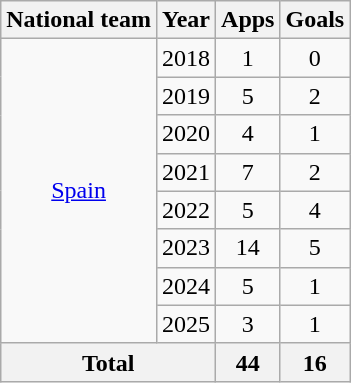<table class="wikitable" style="text-align:center">
<tr>
<th>National team</th>
<th>Year</th>
<th>Apps</th>
<th>Goals</th>
</tr>
<tr>
<td rowspan="8"><a href='#'>Spain</a></td>
<td>2018</td>
<td>1</td>
<td>0</td>
</tr>
<tr>
<td>2019</td>
<td>5</td>
<td>2</td>
</tr>
<tr>
<td>2020</td>
<td>4</td>
<td>1</td>
</tr>
<tr>
<td>2021</td>
<td>7</td>
<td>2</td>
</tr>
<tr>
<td>2022</td>
<td>5</td>
<td>4</td>
</tr>
<tr>
<td>2023</td>
<td>14</td>
<td>5</td>
</tr>
<tr>
<td>2024</td>
<td>5</td>
<td>1</td>
</tr>
<tr>
<td>2025</td>
<td>3</td>
<td>1</td>
</tr>
<tr>
<th colspan="2">Total</th>
<th>44</th>
<th>16</th>
</tr>
</table>
